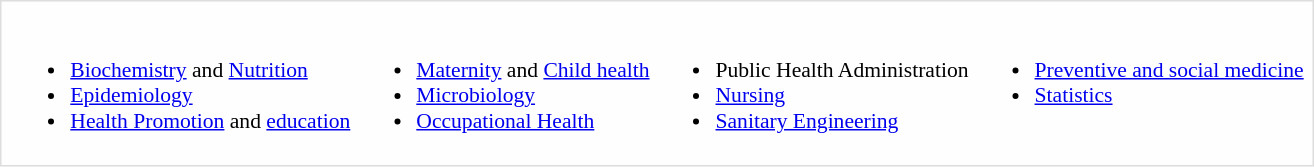<table style="border:1px solid #ddd; background:#fefefe; padding:3px; margin:0; margin:auto;">
<tr style="vertical-align:top; font-size:90%;">
<td><br><ul><li><a href='#'>Biochemistry</a> and <a href='#'>Nutrition</a></li><li><a href='#'>Epidemiology</a></li><li><a href='#'>Health Promotion</a> and <a href='#'>education</a></li></ul></td>
<td><br><ul><li><a href='#'>Maternity</a> and <a href='#'>Child health</a></li><li><a href='#'>Microbiology</a></li><li><a href='#'>Occupational Health</a></li></ul></td>
<td><br><ul><li>Public Health Administration</li><li><a href='#'>Nursing</a></li><li><a href='#'>Sanitary Engineering</a></li></ul></td>
<td><br><ul><li><a href='#'>Preventive and social medicine</a></li><li><a href='#'>Statistics</a></li></ul></td>
</tr>
</table>
